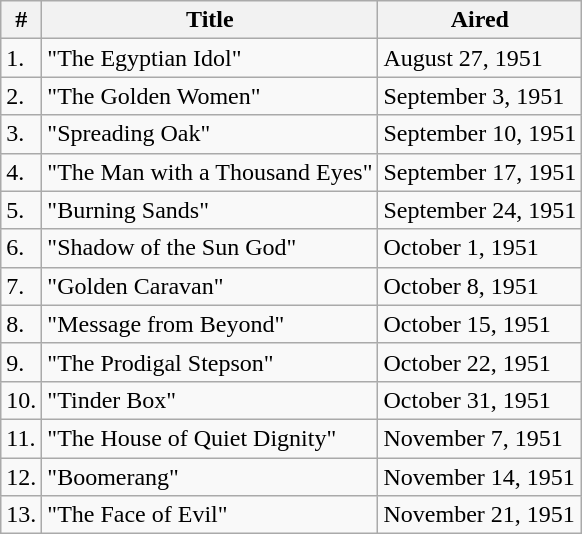<table class="wikitable">
<tr>
<th>#</th>
<th>Title</th>
<th>Aired</th>
</tr>
<tr>
<td>1.</td>
<td>"The Egyptian Idol"</td>
<td>August 27, 1951</td>
</tr>
<tr>
<td>2.</td>
<td>"The Golden Women"</td>
<td>September 3, 1951</td>
</tr>
<tr>
<td>3.</td>
<td>"Spreading Oak"</td>
<td>September 10, 1951</td>
</tr>
<tr>
<td>4.</td>
<td>"The Man with a Thousand Eyes"</td>
<td>September 17, 1951</td>
</tr>
<tr>
<td>5.</td>
<td>"Burning Sands"</td>
<td>September 24, 1951</td>
</tr>
<tr>
<td>6.</td>
<td>"Shadow of the Sun God"</td>
<td>October 1, 1951</td>
</tr>
<tr>
<td>7.</td>
<td>"Golden Caravan"</td>
<td>October 8, 1951</td>
</tr>
<tr>
<td>8.</td>
<td>"Message from Beyond"</td>
<td>October 15, 1951</td>
</tr>
<tr>
<td>9.</td>
<td>"The Prodigal Stepson"</td>
<td>October 22, 1951</td>
</tr>
<tr>
<td>10.</td>
<td>"Tinder Box"</td>
<td>October 31, 1951</td>
</tr>
<tr>
<td>11.</td>
<td>"The House of Quiet Dignity"</td>
<td>November 7, 1951</td>
</tr>
<tr>
<td>12.</td>
<td>"Boomerang"</td>
<td>November 14, 1951</td>
</tr>
<tr>
<td>13.</td>
<td>"The Face of Evil"</td>
<td>November 21, 1951</td>
</tr>
</table>
